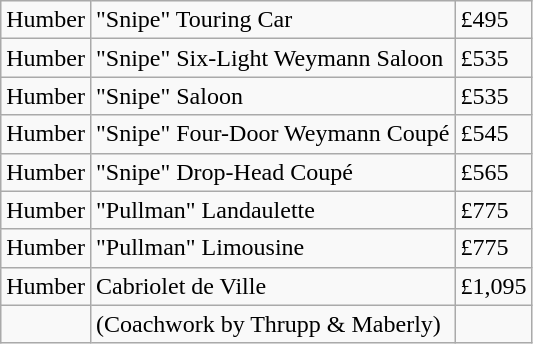<table class="wikitable">
<tr>
<td>Humber</td>
<td>"Snipe" Touring Car</td>
<td>£495</td>
</tr>
<tr>
<td>Humber</td>
<td>"Snipe" Six-Light Weymann Saloon</td>
<td>£535</td>
</tr>
<tr>
<td>Humber</td>
<td>"Snipe" Saloon</td>
<td>£535</td>
</tr>
<tr>
<td>Humber</td>
<td>"Snipe" Four-Door Weymann Coupé</td>
<td>£545</td>
</tr>
<tr>
<td>Humber</td>
<td>"Snipe" Drop-Head Coupé</td>
<td>£565</td>
</tr>
<tr>
<td>Humber</td>
<td>"Pullman" Landaulette</td>
<td>£775</td>
</tr>
<tr>
<td>Humber</td>
<td>"Pullman" Limousine</td>
<td>£775</td>
</tr>
<tr>
<td>Humber</td>
<td>Cabriolet de Ville</td>
<td>£1,095</td>
</tr>
<tr>
<td></td>
<td>(Coachwork by Thrupp & Maberly)</td>
<td></td>
</tr>
</table>
